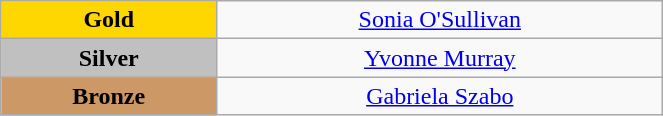<table class="wikitable" style="text-align:center; " width="35%">
<tr>
<td bgcolor="gold"><strong>Gold</strong></td>
<td><a href='#'>Sonia O'Sullivan</a><br>  <small><em></em></small></td>
</tr>
<tr>
<td bgcolor="silver"><strong>Silver</strong></td>
<td><a href='#'>Yvonne Murray</a><br>  <small><em></em></small></td>
</tr>
<tr>
<td bgcolor="CC9966"><strong>Bronze</strong></td>
<td><a href='#'>Gabriela Szabo</a><br>  <small><em></em></small></td>
</tr>
</table>
